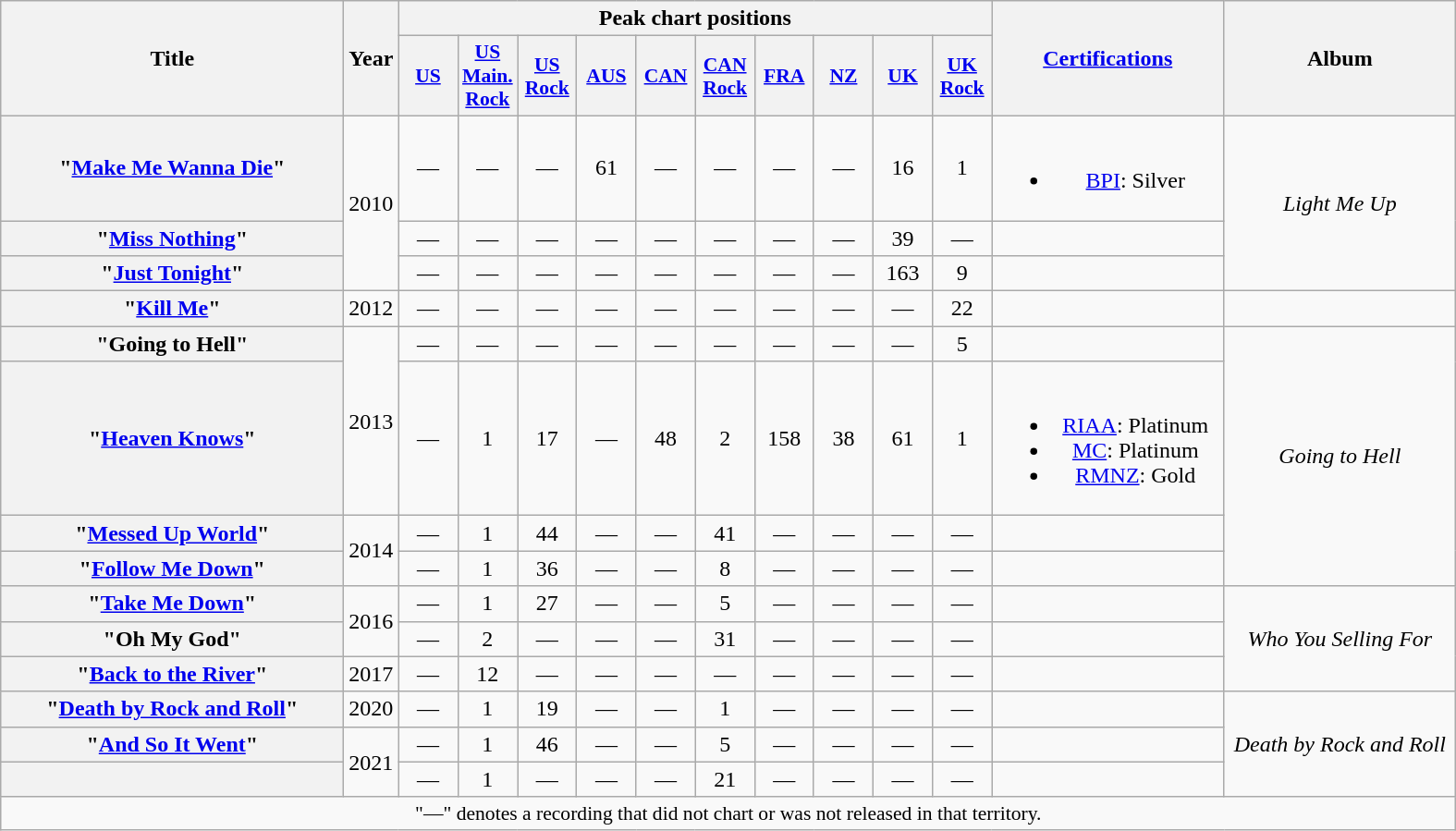<table class="wikitable plainrowheaders" style="text-align:center">
<tr>
<th scope="col" rowspan="2" style="width:15em;">Title</th>
<th scope="col" rowspan="2" style="width:1em;">Year</th>
<th scope="col" colspan="10">Peak chart positions</th>
<th scope="col" rowspan="2" style="width:10em;"><a href='#'>Certifications</a></th>
<th scope="col" rowspan="2" style="width:10em;">Album</th>
</tr>
<tr>
<th scope="col" style="width:2.5em;font-size:90%;"><a href='#'>US</a></th>
<th scope="col" style="width:2.5em;font-size:90%;"><a href='#'>US<br>Main.<br>Rock</a><br></th>
<th scope="col" style="width:2.5em;font-size:90%;"><a href='#'>US<br>Rock</a><br></th>
<th scope="col" style="width:2.5em;font-size:90%;"><a href='#'>AUS</a><br></th>
<th scope="col" style="width:2.5em;font-size:90%;"><a href='#'>CAN</a><br></th>
<th scope="col" style="width:2.5em;font-size:90%;"><a href='#'>CAN<br>Rock</a><br></th>
<th scope="col" style="width:2.5em;font-size:90%;"><a href='#'>FRA</a><br></th>
<th scope="col" style="width:2.5em;font-size:90%;"><a href='#'>NZ</a><br></th>
<th scope="col" style="width:2.5em;font-size:90%;"><a href='#'>UK</a><br></th>
<th scope="col" style="width:2.5em;font-size:90%;"><a href='#'>UK<br>Rock</a><br></th>
</tr>
<tr>
<th scope="row">"<a href='#'>Make Me Wanna Die</a>"</th>
<td rowspan="3">2010</td>
<td>—</td>
<td>—</td>
<td>—</td>
<td>61</td>
<td>—</td>
<td>—</td>
<td>—</td>
<td>—</td>
<td>16</td>
<td>1</td>
<td><br><ul><li><a href='#'>BPI</a>: Silver</li></ul></td>
<td rowspan="3"><em>Light Me Up</em></td>
</tr>
<tr>
<th scope="row">"<a href='#'>Miss Nothing</a>"</th>
<td>—</td>
<td>—</td>
<td>—</td>
<td>—</td>
<td>—</td>
<td>—</td>
<td>—</td>
<td>—</td>
<td>39</td>
<td>—</td>
<td></td>
</tr>
<tr>
<th scope="row">"<a href='#'>Just Tonight</a>"</th>
<td>—</td>
<td>—</td>
<td>—</td>
<td>—</td>
<td>—</td>
<td>—</td>
<td>—</td>
<td>—</td>
<td>163</td>
<td>9</td>
<td></td>
</tr>
<tr>
<th scope="row">"<a href='#'>Kill Me</a>"</th>
<td>2012</td>
<td>—</td>
<td>—</td>
<td>—</td>
<td>—</td>
<td>—</td>
<td>—</td>
<td>—</td>
<td>—</td>
<td>—</td>
<td>22</td>
<td></td>
<td></td>
</tr>
<tr>
<th scope="row">"Going to Hell"</th>
<td rowspan="2">2013</td>
<td>—</td>
<td>—</td>
<td>—</td>
<td>—</td>
<td>—</td>
<td>—</td>
<td>—</td>
<td>—</td>
<td>—</td>
<td>5</td>
<td></td>
<td rowspan="4"><em>Going to Hell</em></td>
</tr>
<tr>
<th scope="row">"<a href='#'>Heaven Knows</a>"</th>
<td>—</td>
<td>1</td>
<td>17</td>
<td>—</td>
<td>48</td>
<td>2</td>
<td>158</td>
<td>38</td>
<td>61</td>
<td>1</td>
<td><br><ul><li><a href='#'>RIAA</a>: Platinum</li><li><a href='#'>MC</a>: Platinum</li><li><a href='#'>RMNZ</a>: Gold</li></ul></td>
</tr>
<tr>
<th scope="row">"<a href='#'>Messed Up World</a>"</th>
<td rowspan="2">2014</td>
<td>—</td>
<td>1</td>
<td>44</td>
<td>—</td>
<td>—</td>
<td>41</td>
<td>—</td>
<td>—</td>
<td>—</td>
<td>—</td>
<td></td>
</tr>
<tr>
<th scope="row">"<a href='#'>Follow Me Down</a>"</th>
<td>—</td>
<td>1</td>
<td>36</td>
<td>—</td>
<td>—</td>
<td>8</td>
<td>—</td>
<td>—</td>
<td>—</td>
<td>—</td>
<td></td>
</tr>
<tr>
<th scope="row">"<a href='#'>Take Me Down</a>"</th>
<td rowspan="2">2016</td>
<td>—</td>
<td>1</td>
<td>27</td>
<td>—</td>
<td>—</td>
<td>5</td>
<td>—</td>
<td>—</td>
<td>—</td>
<td>—</td>
<td></td>
<td rowspan="3"><em>Who You Selling For</em></td>
</tr>
<tr>
<th scope="row">"Oh My God"</th>
<td>—</td>
<td>2</td>
<td>—</td>
<td>—</td>
<td>—</td>
<td>31</td>
<td>—</td>
<td>—</td>
<td>—</td>
<td>—</td>
<td></td>
</tr>
<tr>
<th scope="row">"<a href='#'>Back to the River</a>"<br></th>
<td>2017</td>
<td>—</td>
<td>12</td>
<td>—</td>
<td>—</td>
<td>—</td>
<td>—</td>
<td>—</td>
<td>—</td>
<td>—</td>
<td>—</td>
<td></td>
</tr>
<tr>
<th scope="row">"<a href='#'>Death by Rock and Roll</a>"</th>
<td>2020</td>
<td>—</td>
<td>1</td>
<td>19</td>
<td>—</td>
<td>—</td>
<td>1</td>
<td>—</td>
<td>—</td>
<td>—</td>
<td>—</td>
<td></td>
<td rowspan="3"><em>Death by Rock and Roll</em></td>
</tr>
<tr>
<th scope="row">"<a href='#'>And So It Went</a>"<br></th>
<td rowspan="2">2021</td>
<td>—</td>
<td>1</td>
<td>46</td>
<td>—</td>
<td>—</td>
<td>5</td>
<td>—</td>
<td>—</td>
<td>—</td>
<td>—</td>
<td></td>
</tr>
<tr>
<th scope="row"><br></th>
<td>—</td>
<td>1</td>
<td>—</td>
<td>—</td>
<td>—</td>
<td>21</td>
<td>—</td>
<td>—</td>
<td>—</td>
<td>—</td>
<td></td>
</tr>
<tr>
<td colspan="14" style="font-size:90%">"—" denotes a recording that did not chart or was not released in that territory.</td>
</tr>
</table>
